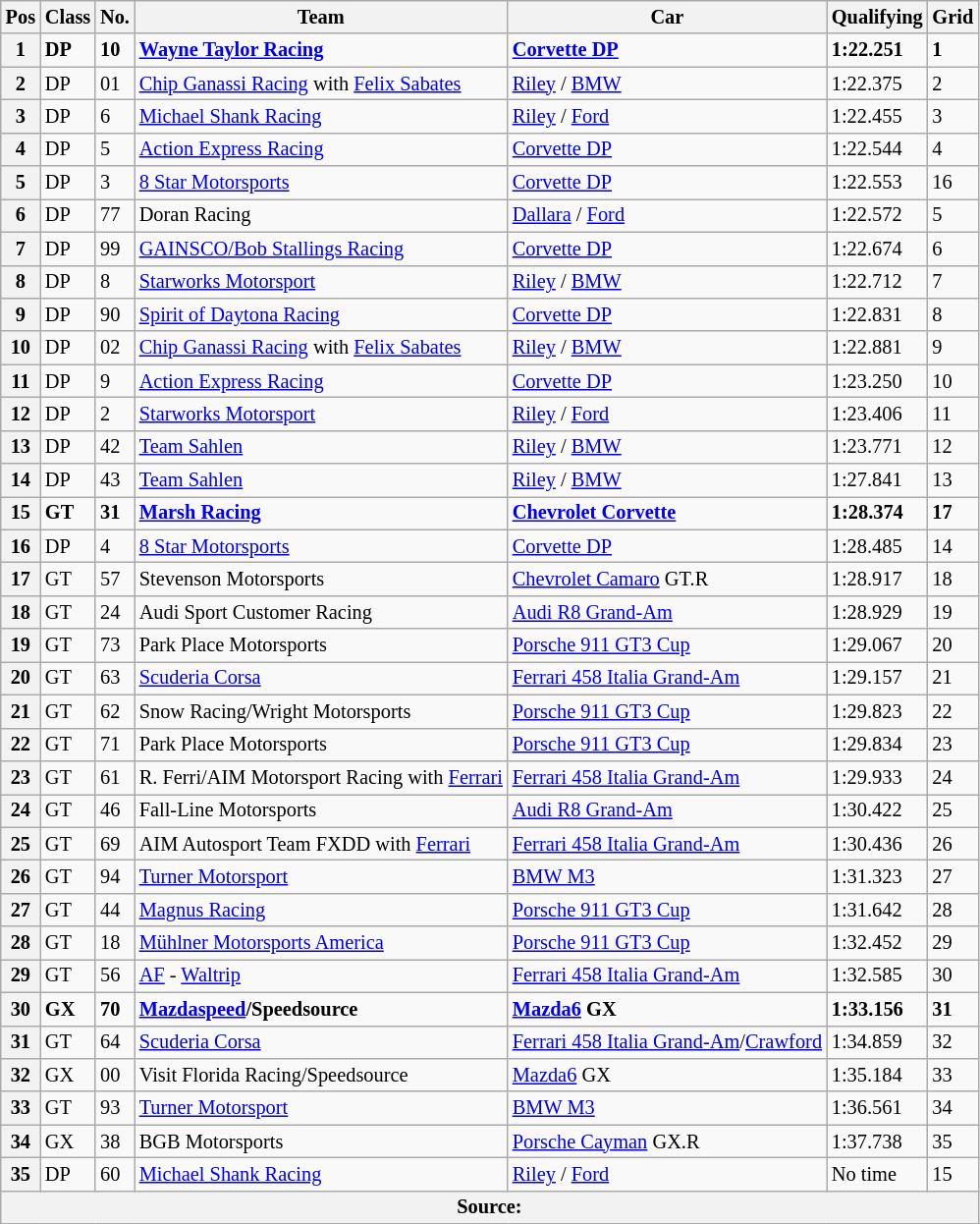<table class="wikitable" style="font-size: 85%;">
<tr>
<th>Pos</th>
<th>Class</th>
<th>No.</th>
<th>Team</th>
<th>Car</th>
<th>Qualifying</th>
<th>Grid</th>
</tr>
<tr>
<th>1</th>
<td><strong>DP</strong></td>
<td><strong>10</strong></td>
<td><strong><a href='#'>Wayne Taylor Racing</a></strong></td>
<td><a href='#'><strong>Corvette DP</strong></a></td>
<td><strong>1:22.251</strong></td>
<td><strong>1</strong></td>
</tr>
<tr>
<th>2</th>
<td>DP</td>
<td>01</td>
<td><a href='#'>Chip Ganassi Racing</a> with <a href='#'>Felix Sabates</a></td>
<td><a href='#'>Riley</a> / <a href='#'>BMW</a></td>
<td>1:22.375</td>
<td>2</td>
</tr>
<tr>
<th>3</th>
<td>DP</td>
<td>6</td>
<td><a href='#'>Michael Shank Racing</a></td>
<td><a href='#'>Riley</a> / <a href='#'>Ford</a></td>
<td>1:22.455</td>
<td>3</td>
</tr>
<tr>
<th>4</th>
<td>DP</td>
<td>5</td>
<td><a href='#'>Action Express Racing</a></td>
<td><a href='#'>Corvette DP</a></td>
<td>1:22.544</td>
<td>4</td>
</tr>
<tr>
<th>5</th>
<td>DP</td>
<td>3</td>
<td><a href='#'>8 Star Motorsports</a></td>
<td><a href='#'>Corvette DP</a></td>
<td>1:22.553</td>
<td>16</td>
</tr>
<tr>
<th>6</th>
<td>DP</td>
<td>77</td>
<td>Doran Racing</td>
<td><a href='#'>Dallara</a> / <a href='#'>Ford</a></td>
<td>1:22.572</td>
<td>5</td>
</tr>
<tr>
<th>7</th>
<td>DP</td>
<td>99</td>
<td><a href='#'>GAINSCO/Bob Stallings Racing</a></td>
<td><a href='#'>Corvette DP</a></td>
<td>1:22.674</td>
<td>6</td>
</tr>
<tr>
<th>8</th>
<td>DP</td>
<td>8</td>
<td><a href='#'>Starworks Motorsport</a></td>
<td><a href='#'>Riley</a> / <a href='#'>BMW</a></td>
<td>1:22.712</td>
<td>7</td>
</tr>
<tr>
<th>9</th>
<td>DP</td>
<td>90</td>
<td><a href='#'>Spirit of Daytona Racing</a></td>
<td><a href='#'>Corvette DP</a></td>
<td>1:22.831</td>
<td>8</td>
</tr>
<tr>
<th>10</th>
<td>DP</td>
<td>02</td>
<td><a href='#'>Chip Ganassi Racing</a> with <a href='#'>Felix Sabates</a></td>
<td><a href='#'>Riley</a> / <a href='#'>BMW</a></td>
<td>1:22.881</td>
<td>9</td>
</tr>
<tr>
<th>11</th>
<td>DP</td>
<td>9</td>
<td><a href='#'>Action Express Racing</a></td>
<td><a href='#'>Corvette DP</a></td>
<td>1:23.250</td>
<td>10</td>
</tr>
<tr>
<th>12</th>
<td>DP</td>
<td>2</td>
<td><a href='#'>Starworks Motorsport</a></td>
<td><a href='#'>Riley</a> / <a href='#'>Ford</a></td>
<td>1:23.406</td>
<td>11</td>
</tr>
<tr>
<th>13</th>
<td>DP</td>
<td>42</td>
<td><a href='#'>Team Sahlen</a></td>
<td><a href='#'>Riley</a> / <a href='#'>BMW</a></td>
<td>1:23.771</td>
<td>12</td>
</tr>
<tr>
<th>14</th>
<td>DP</td>
<td>43</td>
<td><a href='#'>Team Sahlen</a></td>
<td><a href='#'>Riley</a> / <a href='#'>BMW</a></td>
<td>1:27.841</td>
<td>13</td>
</tr>
<tr>
<th>15</th>
<td><strong>GT</strong></td>
<td><strong>31</strong></td>
<td><strong><a href='#'>Marsh Racing</a></strong></td>
<td><a href='#'><strong>Chevrolet Corvette</strong></a></td>
<td><strong>1:28.374</strong></td>
<td><strong>17</strong></td>
</tr>
<tr>
<th>16</th>
<td>DP</td>
<td>4</td>
<td><a href='#'>8 Star Motorsports</a></td>
<td><a href='#'>Corvette DP</a></td>
<td>1:28.485</td>
<td>14</td>
</tr>
<tr>
<th>17</th>
<td>GT</td>
<td>57</td>
<td>Stevenson Motorsports</td>
<td><a href='#'>Chevrolet Camaro</a> GT.R</td>
<td>1:28.917</td>
<td>18</td>
</tr>
<tr>
<th>18</th>
<td>GT</td>
<td>24</td>
<td>Audi Sport Customer Racing</td>
<td><a href='#'>Audi R8 Grand-Am</a></td>
<td>1:28.929</td>
<td>19</td>
</tr>
<tr>
<th>19</th>
<td>GT</td>
<td>73</td>
<td>Park Place Motorsports</td>
<td><a href='#'>Porsche 911 GT3 Cup</a></td>
<td>1:29.067</td>
<td>20</td>
</tr>
<tr>
<th>20</th>
<td>GT</td>
<td>63</td>
<td><a href='#'>Scuderia Corsa</a></td>
<td><a href='#'>Ferrari 458 Italia Grand-Am</a></td>
<td>1:29.157</td>
<td>21</td>
</tr>
<tr>
<th>21</th>
<td>GT</td>
<td>62</td>
<td>Snow Racing/Wright Motorsports</td>
<td><a href='#'>Porsche 911 GT3 Cup</a></td>
<td>1:29.823</td>
<td>22</td>
</tr>
<tr>
<th>22</th>
<td>GT</td>
<td>71</td>
<td>Park Place Motorsports</td>
<td><a href='#'>Porsche 911 GT3 Cup</a></td>
<td>1:29.834</td>
<td>23</td>
</tr>
<tr>
<th>23</th>
<td>GT</td>
<td>61</td>
<td>R. Ferri/AIM Motorsport Racing with <a href='#'>Ferrari</a></td>
<td><a href='#'>Ferrari 458 Italia Grand-Am</a></td>
<td>1:29.933</td>
<td>24</td>
</tr>
<tr>
<th>24</th>
<td>GT</td>
<td>46</td>
<td>Fall-Line Motorsports</td>
<td><a href='#'>Audi R8 Grand-Am</a></td>
<td>1:30.422</td>
<td>25</td>
</tr>
<tr>
<th>25</th>
<td>GT</td>
<td>69</td>
<td>AIM Autosport Team FXDD with <a href='#'>Ferrari</a></td>
<td><a href='#'>Ferrari 458 Italia Grand-Am</a></td>
<td>1:30.436</td>
<td>26</td>
</tr>
<tr>
<th>26</th>
<td>GT</td>
<td>94</td>
<td><a href='#'>Turner Motorsport</a></td>
<td><a href='#'>BMW M3</a></td>
<td>1:31.323</td>
<td>27</td>
</tr>
<tr>
<th>27</th>
<td>GT</td>
<td>44</td>
<td><a href='#'>Magnus Racing</a></td>
<td><a href='#'>Porsche 911 GT3 Cup</a></td>
<td>1:31.642</td>
<td>28</td>
</tr>
<tr>
<th>28</th>
<td>GT</td>
<td>18</td>
<td><a href='#'>Mühlner Motorsports America</a></td>
<td><a href='#'>Porsche 911 GT3 Cup</a></td>
<td>1:32.452</td>
<td>29</td>
</tr>
<tr>
<th>29</th>
<td>GT</td>
<td>56</td>
<td><a href='#'>AF</a> - <a href='#'>Waltrip</a></td>
<td><a href='#'>Ferrari 458 Italia Grand-Am</a></td>
<td>1:32.585</td>
<td>30</td>
</tr>
<tr>
<th>30</th>
<td><strong>GX</strong></td>
<td><strong>70</strong></td>
<td><strong><a href='#'>Mazdaspeed</a>/Speedsource</strong></td>
<td><strong><a href='#'>Mazda6</a> GX</strong></td>
<td><strong>1:33.156</strong></td>
<td><strong>31</strong></td>
</tr>
<tr>
<th>31</th>
<td>GT</td>
<td>64</td>
<td><a href='#'>Scuderia Corsa</a></td>
<td><a href='#'>Ferrari 458 Italia Grand-Am</a>/<a href='#'>Crawford</a></td>
<td>1:34.859</td>
<td>32</td>
</tr>
<tr>
<th>32</th>
<td>GX</td>
<td>00</td>
<td>Visit Florida Racing/Speedsource</td>
<td><a href='#'>Mazda6</a> GX</td>
<td>1:35.184</td>
<td>33</td>
</tr>
<tr>
<th>33</th>
<td>GT</td>
<td>93</td>
<td><a href='#'>Turner Motorsport</a></td>
<td><a href='#'>BMW M3</a></td>
<td>1:36.561</td>
<td>34</td>
</tr>
<tr>
<th>34</th>
<td>GX</td>
<td>38</td>
<td>BGB Motorsports</td>
<td><a href='#'>Porsche Cayman</a> GX.R</td>
<td>1:37.738</td>
<td>35</td>
</tr>
<tr>
<th>35</th>
<td>DP</td>
<td>60</td>
<td><a href='#'>Michael Shank Racing</a></td>
<td><a href='#'>Riley</a> / <a href='#'>Ford</a></td>
<td>No time</td>
<td>15</td>
</tr>
<tr>
<th colspan="7">Source:</th>
</tr>
</table>
